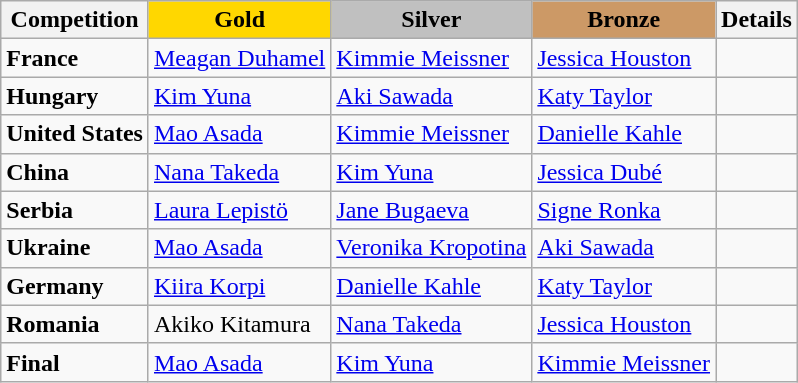<table class="wikitable">
<tr>
<th>Competition</th>
<td align=center bgcolor=gold><strong>Gold</strong></td>
<td align=center bgcolor=silver><strong>Silver</strong></td>
<td align=center bgcolor=cc9966><strong>Bronze</strong></td>
<th>Details</th>
</tr>
<tr>
<td><strong>France</strong></td>
<td> <a href='#'>Meagan Duhamel</a></td>
<td> <a href='#'>Kimmie Meissner</a></td>
<td> <a href='#'>Jessica Houston</a></td>
<td></td>
</tr>
<tr>
<td><strong>Hungary</strong></td>
<td> <a href='#'>Kim Yuna</a></td>
<td> <a href='#'>Aki Sawada</a></td>
<td> <a href='#'>Katy Taylor</a></td>
<td></td>
</tr>
<tr>
<td><strong>United States</strong></td>
<td> <a href='#'>Mao Asada</a></td>
<td> <a href='#'>Kimmie Meissner</a></td>
<td> <a href='#'>Danielle Kahle</a></td>
<td></td>
</tr>
<tr>
<td><strong>China</strong></td>
<td> <a href='#'>Nana Takeda</a></td>
<td> <a href='#'>Kim Yuna</a></td>
<td> <a href='#'>Jessica Dubé</a></td>
<td></td>
</tr>
<tr>
<td><strong>Serbia</strong></td>
<td> <a href='#'>Laura Lepistö</a></td>
<td> <a href='#'>Jane Bugaeva</a></td>
<td> <a href='#'>Signe Ronka</a></td>
<td></td>
</tr>
<tr>
<td><strong>Ukraine</strong></td>
<td> <a href='#'>Mao Asada</a></td>
<td> <a href='#'>Veronika Kropotina</a></td>
<td> <a href='#'>Aki Sawada</a></td>
<td></td>
</tr>
<tr>
<td><strong>Germany</strong></td>
<td> <a href='#'>Kiira Korpi</a></td>
<td> <a href='#'>Danielle Kahle</a></td>
<td> <a href='#'>Katy Taylor</a></td>
<td></td>
</tr>
<tr>
<td><strong>Romania</strong></td>
<td> Akiko Kitamura</td>
<td> <a href='#'>Nana Takeda</a></td>
<td> <a href='#'>Jessica Houston</a></td>
<td></td>
</tr>
<tr>
<td><strong>Final</strong></td>
<td> <a href='#'>Mao Asada</a></td>
<td> <a href='#'>Kim Yuna</a></td>
<td> <a href='#'>Kimmie Meissner</a></td>
<td></td>
</tr>
</table>
